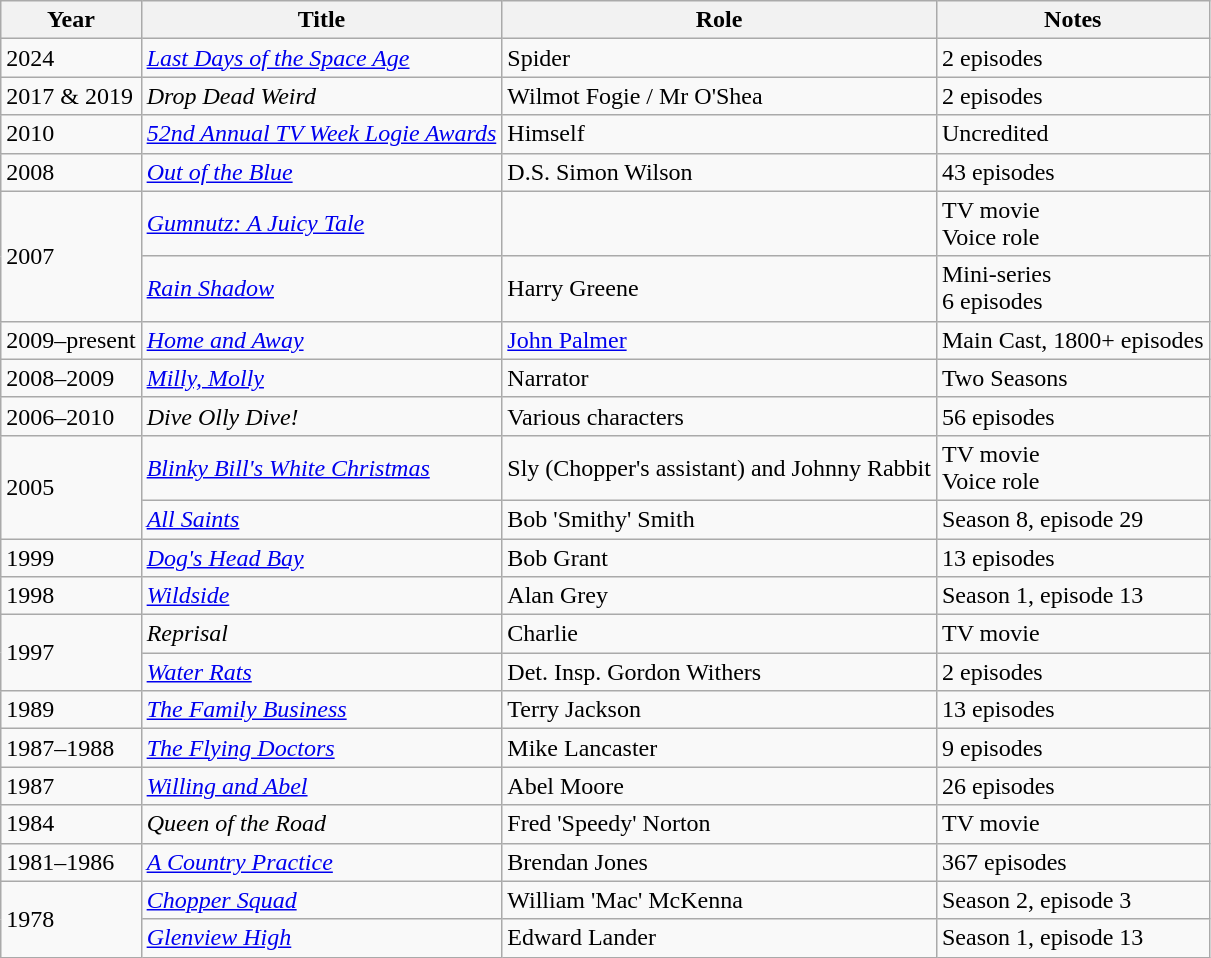<table class="wikitable sortable">
<tr>
<th>Year</th>
<th>Title</th>
<th>Role</th>
<th>Notes</th>
</tr>
<tr>
<td>2024</td>
<td><em><a href='#'>Last Days of the Space Age</a></em></td>
<td>Spider</td>
<td>2 episodes</td>
</tr>
<tr>
<td>2017 & 2019</td>
<td><em>Drop Dead Weird</em></td>
<td>Wilmot Fogie / Mr O'Shea</td>
<td>2 episodes</td>
</tr>
<tr>
<td>2010</td>
<td><em><a href='#'>52nd Annual TV Week Logie Awards</a></em></td>
<td>Himself</td>
<td>Uncredited</td>
</tr>
<tr>
<td>2008</td>
<td><em><a href='#'>Out of the Blue</a></em></td>
<td>D.S. Simon Wilson</td>
<td>43 episodes</td>
</tr>
<tr>
<td rowspan="2">2007</td>
<td><em><a href='#'>Gumnutz: A Juicy Tale</a></em></td>
<td></td>
<td>TV movie<br>Voice role</td>
</tr>
<tr>
<td><em><a href='#'>Rain Shadow</a></em></td>
<td>Harry Greene</td>
<td>Mini-series<br>6 episodes</td>
</tr>
<tr>
<td>2009–present</td>
<td><em><a href='#'>Home and Away</a></em></td>
<td><a href='#'>John Palmer</a></td>
<td>Main Cast, 1800+ episodes</td>
</tr>
<tr>
<td>2008–2009</td>
<td><em><a href='#'>Milly, Molly</a></em></td>
<td>Narrator</td>
<td>Two Seasons</td>
</tr>
<tr>
<td>2006–2010</td>
<td><em>Dive Olly Dive!</em></td>
<td>Various characters</td>
<td>56 episodes</td>
</tr>
<tr>
<td rowspan="2">2005</td>
<td><em><a href='#'>Blinky Bill's White Christmas</a></em></td>
<td>Sly (Chopper's assistant) and Johnny Rabbit</td>
<td>TV movie<br>Voice role</td>
</tr>
<tr>
<td><em><a href='#'>All Saints</a></em></td>
<td>Bob 'Smithy' Smith</td>
<td>Season 8, episode 29</td>
</tr>
<tr>
<td>1999</td>
<td><em><a href='#'>Dog's Head Bay</a></em></td>
<td>Bob Grant</td>
<td>13 episodes</td>
</tr>
<tr>
<td>1998</td>
<td><em><a href='#'>Wildside</a></em></td>
<td>Alan Grey</td>
<td>Season 1, episode 13</td>
</tr>
<tr>
<td rowspan="2">1997</td>
<td><em>Reprisal</em></td>
<td>Charlie</td>
<td>TV movie</td>
</tr>
<tr>
<td><em><a href='#'>Water Rats</a></em></td>
<td>Det. Insp. Gordon Withers</td>
<td>2 episodes</td>
</tr>
<tr>
<td>1989</td>
<td><em><a href='#'>The Family Business</a></em></td>
<td>Terry Jackson</td>
<td>13 episodes</td>
</tr>
<tr>
<td>1987–1988</td>
<td><em><a href='#'>The Flying Doctors</a></em></td>
<td>Mike Lancaster</td>
<td>9 episodes</td>
</tr>
<tr>
<td>1987</td>
<td><em><a href='#'>Willing and Abel</a></em></td>
<td>Abel Moore</td>
<td>26 episodes</td>
</tr>
<tr>
<td>1984</td>
<td><em>Queen of the Road</em></td>
<td>Fred 'Speedy' Norton</td>
<td>TV movie</td>
</tr>
<tr>
<td>1981–1986</td>
<td><em><a href='#'>A Country Practice</a></em></td>
<td>Brendan Jones</td>
<td>367 episodes</td>
</tr>
<tr>
<td rowspan="2">1978</td>
<td><em><a href='#'>Chopper Squad</a></em></td>
<td>William 'Mac' McKenna</td>
<td>Season 2, episode 3</td>
</tr>
<tr>
<td><em><a href='#'>Glenview High</a></em></td>
<td>Edward Lander</td>
<td>Season 1, episode 13</td>
</tr>
</table>
